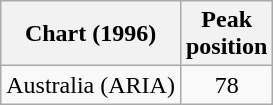<table class="wikitable sortable">
<tr>
<th>Chart (1996)</th>
<th>Peak<br>position</th>
</tr>
<tr>
<td>Australia (ARIA)</td>
<td align="center">78</td>
</tr>
</table>
